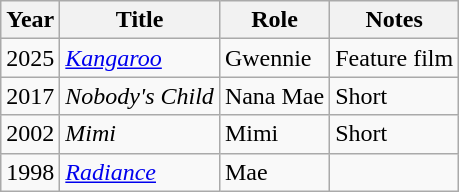<table class="wikitable sortable">
<tr>
<th>Year</th>
<th>Title</th>
<th>Role</th>
<th>Notes</th>
</tr>
<tr>
<td>2025</td>
<td><em><a href='#'>Kangaroo</a></em></td>
<td>Gwennie</td>
<td>Feature film</td>
</tr>
<tr>
<td>2017</td>
<td><em>Nobody's Child</em></td>
<td>Nana Mae</td>
<td>Short</td>
</tr>
<tr>
<td>2002</td>
<td><em>Mimi</em></td>
<td>Mimi</td>
<td>Short</td>
</tr>
<tr>
<td>1998</td>
<td><em><a href='#'>Radiance</a></em></td>
<td>Mae</td>
<td></td>
</tr>
</table>
